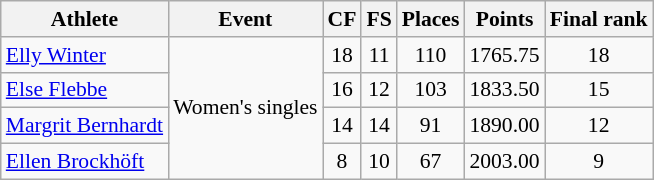<table class="wikitable" border="1" style="font-size:90%">
<tr>
<th>Athlete</th>
<th>Event</th>
<th>CF</th>
<th>FS</th>
<th>Places</th>
<th>Points</th>
<th>Final rank</th>
</tr>
<tr align=center>
<td align=left><a href='#'>Elly Winter</a></td>
<td rowspan="4">Women's singles</td>
<td>18</td>
<td>11</td>
<td>110</td>
<td>1765.75</td>
<td>18</td>
</tr>
<tr align=center>
<td align=left><a href='#'>Else Flebbe</a></td>
<td>16</td>
<td>12</td>
<td>103</td>
<td>1833.50</td>
<td>15</td>
</tr>
<tr align=center>
<td align=left><a href='#'>Margrit Bernhardt</a></td>
<td>14</td>
<td>14</td>
<td>91</td>
<td>1890.00</td>
<td>12</td>
</tr>
<tr align=center>
<td align=left><a href='#'>Ellen Brockhöft</a></td>
<td>8</td>
<td>10</td>
<td>67</td>
<td>2003.00</td>
<td>9</td>
</tr>
</table>
